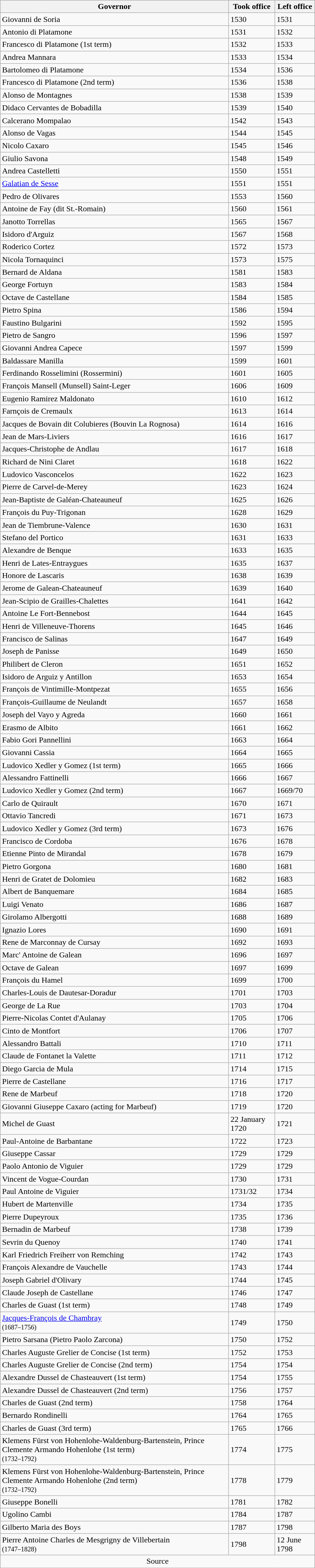<table class=wikitable width=50%>
<tr>
<th scope="col">Governor</th>
<th scope="col">Took office</th>
<th scope="col">Left office</th>
</tr>
<tr>
<td>Giovanni de Soria</td>
<td>1530</td>
<td>1531</td>
</tr>
<tr>
<td>Antonio di Platamone</td>
<td>1531</td>
<td>1532</td>
</tr>
<tr>
<td>Francesco di Platamone (1st term)</td>
<td>1532</td>
<td>1533</td>
</tr>
<tr>
<td>Andrea Mannara</td>
<td>1533</td>
<td>1534</td>
</tr>
<tr>
<td>Bartolomeo di Platamone</td>
<td>1534</td>
<td>1536</td>
</tr>
<tr>
<td>Francesco di Platamone (2nd term)</td>
<td>1536</td>
<td>1538</td>
</tr>
<tr>
<td>Alonso de Montagnes</td>
<td>1538</td>
<td>1539</td>
</tr>
<tr>
<td>Didaco Cervantes de Bobadilla</td>
<td>1539</td>
<td>1540</td>
</tr>
<tr>
<td>Calcerano Mompalao</td>
<td>1542</td>
<td>1543</td>
</tr>
<tr>
<td>Alonso de Vagas</td>
<td>1544</td>
<td>1545</td>
</tr>
<tr>
<td>Nicolo Caxaro</td>
<td>1545</td>
<td>1546</td>
</tr>
<tr>
<td>Giulio Savona</td>
<td>1548</td>
<td>1549</td>
</tr>
<tr>
<td>Andrea Castelletti</td>
<td>1550</td>
<td>1551</td>
</tr>
<tr>
<td><a href='#'>Galatian de Sesse</a></td>
<td>1551</td>
<td>1551</td>
</tr>
<tr>
<td>Pedro de Olivares</td>
<td>1553</td>
<td>1560</td>
</tr>
<tr>
<td>Antoine de Fay (dit St.-Romain)</td>
<td>1560</td>
<td>1561</td>
</tr>
<tr>
<td>Janotto Torrellas</td>
<td>1565</td>
<td>1567</td>
</tr>
<tr>
<td>Isidoro d'Arguiz</td>
<td>1567</td>
<td>1568</td>
</tr>
<tr>
<td>Roderico Cortez</td>
<td>1572</td>
<td>1573</td>
</tr>
<tr>
<td>Nicola Tornaquinci</td>
<td>1573</td>
<td>1575</td>
</tr>
<tr>
<td>Bernard de Aldana</td>
<td>1581</td>
<td>1583</td>
</tr>
<tr>
<td>George Fortuyn</td>
<td>1583</td>
<td>1584</td>
</tr>
<tr>
<td>Octave de Castellane</td>
<td>1584</td>
<td>1585</td>
</tr>
<tr>
<td>Pietro Spina</td>
<td>1586</td>
<td>1594</td>
</tr>
<tr>
<td>Faustino Bulgarini</td>
<td> 1592</td>
<td>1595</td>
</tr>
<tr>
<td>Pietro de Sangro</td>
<td>1596</td>
<td>1597</td>
</tr>
<tr>
<td>Giovanni Andrea Capece</td>
<td>1597</td>
<td>1599</td>
</tr>
<tr>
<td>Baldassare Manilla</td>
<td>1599</td>
<td>1601</td>
</tr>
<tr>
<td>Ferdinando Rosselimini (Rossermini)</td>
<td>1601</td>
<td>1605</td>
</tr>
<tr>
<td>François Mansell (Munsell) Saint-Leger</td>
<td>1606</td>
<td>1609</td>
</tr>
<tr>
<td>Eugenio Ramirez Maldonato</td>
<td>1610</td>
<td>1612</td>
</tr>
<tr>
<td>Farnçois de Cremaulx</td>
<td>1613</td>
<td>1614</td>
</tr>
<tr>
<td>Jacques de Bovain dit Colubieres (Bouvin La Rognosa)</td>
<td>1614</td>
<td>1616</td>
</tr>
<tr>
<td>Jean de Mars-Liviers</td>
<td>1616</td>
<td>1617</td>
</tr>
<tr>
<td>Jacques-Christophe de Andlau</td>
<td>1617</td>
<td>1618</td>
</tr>
<tr>
<td>Richard de Nini Claret</td>
<td>1618</td>
<td>1622</td>
</tr>
<tr>
<td>Ludovico Vasconcelos</td>
<td>1622</td>
<td>1623</td>
</tr>
<tr>
<td>Pierre de Carvel-de-Merey</td>
<td>1623</td>
<td>1624</td>
</tr>
<tr>
<td>Jean-Baptiste de Galéan-Chateauneuf</td>
<td>1625</td>
<td>1626</td>
</tr>
<tr>
<td>François du Puy-Trigonan</td>
<td>1628</td>
<td>1629</td>
</tr>
<tr>
<td>Jean de Tiembrune-Valence</td>
<td>1630</td>
<td>1631</td>
</tr>
<tr>
<td>Stefano del Portico</td>
<td>1631</td>
<td>1633</td>
</tr>
<tr>
<td>Alexandre de Benque</td>
<td>1633</td>
<td>1635</td>
</tr>
<tr>
<td>Henri de Lates-Entraygues</td>
<td>1635</td>
<td>1637</td>
</tr>
<tr>
<td>Honore de Lascaris</td>
<td>1638</td>
<td>1639</td>
</tr>
<tr>
<td>Jerome de Galean-Chateauneuf</td>
<td>1639</td>
<td>1640</td>
</tr>
<tr>
<td>Jean-Scipio de Grailles-Chalettes</td>
<td>1641</td>
<td>1642</td>
</tr>
<tr>
<td>Antoine Le Fort-Bennebost</td>
<td>1644</td>
<td>1645</td>
</tr>
<tr>
<td>Henri de Villeneuve-Thorens</td>
<td>1645</td>
<td>1646</td>
</tr>
<tr>
<td>Francisco de Salinas</td>
<td>1647</td>
<td>1649</td>
</tr>
<tr>
<td>Joseph de Panisse</td>
<td>1649</td>
<td>1650</td>
</tr>
<tr>
<td>Philibert de Cleron</td>
<td>1651</td>
<td>1652</td>
</tr>
<tr>
<td>Isidoro de Arguiz y Antillon</td>
<td>1653</td>
<td>1654</td>
</tr>
<tr>
<td>François de Vintimille-Montpezat</td>
<td>1655</td>
<td>1656</td>
</tr>
<tr>
<td>François-Guillaume de Neulandt</td>
<td>1657</td>
<td>1658</td>
</tr>
<tr>
<td>Joseph del Vayo y Agreda</td>
<td>1660</td>
<td>1661</td>
</tr>
<tr>
<td>Erasmo de Albito</td>
<td>1661</td>
<td>1662</td>
</tr>
<tr>
<td>Fabio Gori Pannellini</td>
<td>1663</td>
<td>1664</td>
</tr>
<tr>
<td>Giovanni Cassia</td>
<td>1664</td>
<td>1665</td>
</tr>
<tr>
<td>Ludovico Xedler y Gomez (1st term)</td>
<td>1665</td>
<td>1666</td>
</tr>
<tr>
<td>Alessandro Fattinelli</td>
<td>1666</td>
<td>1667</td>
</tr>
<tr>
<td>Ludovico Xedler y Gomez (2nd term)</td>
<td>1667</td>
<td>1669/70</td>
</tr>
<tr>
<td>Carlo de Quirault</td>
<td>1670</td>
<td>1671</td>
</tr>
<tr>
<td>Ottavio Tancredi</td>
<td>1671</td>
<td>1673</td>
</tr>
<tr>
<td>Ludovico Xedler y Gomez (3rd term)</td>
<td>1673</td>
<td>1676</td>
</tr>
<tr>
<td>Francisco de Cordoba</td>
<td>1676</td>
<td>1678</td>
</tr>
<tr>
<td>Etienne Pinto de Mirandal</td>
<td>1678</td>
<td>1679</td>
</tr>
<tr>
<td>Pietro Gorgona</td>
<td>1680</td>
<td>1681</td>
</tr>
<tr>
<td>Henri de Gratet de Dolomieu</td>
<td>1682</td>
<td>1683</td>
</tr>
<tr>
<td>Albert de Banquemare</td>
<td>1684</td>
<td>1685</td>
</tr>
<tr>
<td>Luigi Venato</td>
<td>1686</td>
<td>1687</td>
</tr>
<tr>
<td>Girolamo Albergotti</td>
<td>1688</td>
<td>1689</td>
</tr>
<tr>
<td>Ignazio Lores</td>
<td>1690</td>
<td>1691</td>
</tr>
<tr>
<td>Rene de Marconnay de Cursay</td>
<td>1692</td>
<td>1693</td>
</tr>
<tr>
<td>Marc' Antoine de Galean</td>
<td>1696</td>
<td>1697</td>
</tr>
<tr>
<td>Octave de Galean</td>
<td>1697</td>
<td>1699</td>
</tr>
<tr>
<td>François du Hamel</td>
<td>1699</td>
<td>1700</td>
</tr>
<tr>
<td>Charles-Louis de Dautesar-Doradur</td>
<td>1701</td>
<td>1703</td>
</tr>
<tr>
<td>George de La Rue</td>
<td>1703</td>
<td>1704</td>
</tr>
<tr>
<td>Pierre-Nicolas Contet d'Aulanay</td>
<td>1705</td>
<td>1706</td>
</tr>
<tr>
<td>Cinto de Montfort</td>
<td>1706</td>
<td>1707</td>
</tr>
<tr>
<td>Alessandro Battali</td>
<td>1710</td>
<td>1711</td>
</tr>
<tr>
<td>Claude de Fontanet la Valette</td>
<td>1711</td>
<td>1712</td>
</tr>
<tr>
<td>Diego Garcia de Mula</td>
<td>1714</td>
<td>1715</td>
</tr>
<tr>
<td>Pierre de Castellane</td>
<td>1716</td>
<td>1717</td>
</tr>
<tr>
<td>Rene de Marbeuf</td>
<td>1718</td>
<td>1720</td>
</tr>
<tr>
<td>Giovanni Giuseppe Caxaro (acting for Marbeuf)</td>
<td>1719</td>
<td>1720</td>
</tr>
<tr>
<td>Michel de Guast</td>
<td>22 January 1720</td>
<td>1721</td>
</tr>
<tr>
<td>Paul-Antoine de Barbantane</td>
<td>1722</td>
<td>1723</td>
</tr>
<tr>
<td>Giuseppe Cassar</td>
<td>1729</td>
<td>1729</td>
</tr>
<tr>
<td>Paolo Antonio de Viguier</td>
<td> 1729</td>
<td> 1729</td>
</tr>
<tr>
<td>Vincent de Vogue-Courdan</td>
<td>1730</td>
<td>1731</td>
</tr>
<tr>
<td>Paul Antoine de Viguier</td>
<td>1731/32</td>
<td>1734</td>
</tr>
<tr>
<td>Hubert de Martenville</td>
<td>1734</td>
<td>1735</td>
</tr>
<tr>
<td>Pierre Dupeyroux</td>
<td>1735</td>
<td>1736</td>
</tr>
<tr>
<td>Bernadin de Marbeuf</td>
<td>1738</td>
<td>1739</td>
</tr>
<tr>
<td>Sevrin du Quenoy</td>
<td>1740</td>
<td>1741</td>
</tr>
<tr>
<td>Karl Friedrich Freiherr von Remching</td>
<td>1742</td>
<td>1743</td>
</tr>
<tr>
<td>François Alexandre de Vauchelle</td>
<td>1743</td>
<td>1744</td>
</tr>
<tr>
<td>Joseph Gabriel d'Olivary</td>
<td>1744</td>
<td>1745</td>
</tr>
<tr>
<td>Claude Joseph de Castellane</td>
<td>1746</td>
<td>1747</td>
</tr>
<tr>
<td>Charles de Guast (1st term)</td>
<td>1748</td>
<td>1749</td>
</tr>
<tr>
<td><a href='#'>Jacques-François de Chambray</a><br><small>(1687–1756)</small></td>
<td>1749</td>
<td>1750</td>
</tr>
<tr>
<td>Pietro Sarsana (Pietro Paolo Zarcona)</td>
<td>1750</td>
<td>1752</td>
</tr>
<tr>
<td>Charles Auguste Grelier de Concise (1st term)</td>
<td>1752</td>
<td>1753</td>
</tr>
<tr>
<td>Charles Auguste Grelier de Concise (2nd term)</td>
<td>1754</td>
<td>1754</td>
</tr>
<tr>
<td>Alexandre Dussel de Chasteauvert (1st term)</td>
<td>1754</td>
<td>1755</td>
</tr>
<tr>
<td>Alexandre Dussel de Chasteauvert (2nd term)</td>
<td>1756</td>
<td>1757</td>
</tr>
<tr>
<td>Charles de Guast (2nd term)</td>
<td>1758</td>
<td>1764</td>
</tr>
<tr>
<td>Bernardo Rondinelli</td>
<td>1764</td>
<td>1765</td>
</tr>
<tr>
<td>Charles de Guast (3rd term)</td>
<td>1765</td>
<td>1766</td>
</tr>
<tr>
<td>Klemens Fürst von Hohenlohe-Waldenburg-Bartenstein, Prince Clemente Armando Hohenlohe (1st term)<br><small>(1732–1792)</small></td>
<td>1774</td>
<td>1775</td>
</tr>
<tr>
<td>Klemens Fürst von Hohenlohe-Waldenburg-Bartenstein, Prince Clemente Armando Hohenlohe (2nd term)<br><small>(1732–1792)</small></td>
<td>1778</td>
<td>1779</td>
</tr>
<tr>
<td>Giuseppe Bonelli</td>
<td>1781</td>
<td>1782</td>
</tr>
<tr>
<td>Ugolino Cambi</td>
<td>1784</td>
<td>1787</td>
</tr>
<tr>
<td>Gilberto Maria des Boys</td>
<td>1787</td>
<td>1798</td>
</tr>
<tr>
<td>Pierre Antoine Charles de Mesgrigny de Villebertain<br><small>(1747–1828)</small></td>
<td>1798</td>
<td>12 June 1798</td>
</tr>
<tr>
<td colspan=3 style="text-align: center;">Source</td>
</tr>
</table>
